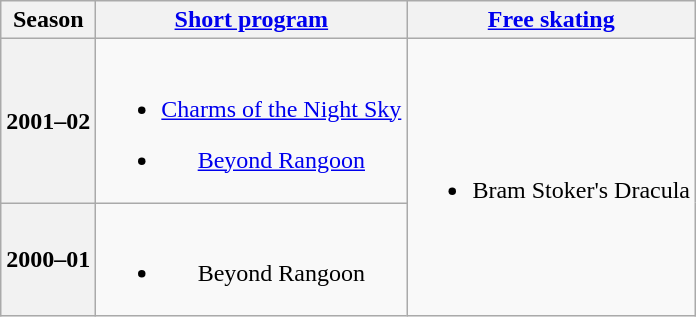<table class="wikitable" style="text-align:center">
<tr>
<th>Season</th>
<th><a href='#'>Short program</a></th>
<th><a href='#'>Free skating</a></th>
</tr>
<tr>
<th>2001–02 <br></th>
<td><br><ul><li><a href='#'>Charms of the Night Sky</a> <br></li></ul><ul><li><a href='#'>Beyond Rangoon</a> <br></li></ul></td>
<td rowspan=2><br><ul><li>Bram Stoker's Dracula <br></li></ul></td>
</tr>
<tr>
<th>2000–01 <br></th>
<td><br><ul><li>Beyond Rangoon <br></li></ul></td>
</tr>
</table>
